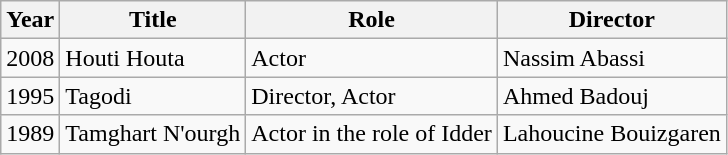<table class="wikitable">
<tr>
<th>Year</th>
<th>Title</th>
<th>Role</th>
<th>Director</th>
</tr>
<tr>
<td>2008</td>
<td>Houti Houta</td>
<td>Actor</td>
<td>Nassim Abassi</td>
</tr>
<tr>
<td>1995</td>
<td>Tagodi</td>
<td>Director, Actor</td>
<td>Ahmed Badouj</td>
</tr>
<tr>
<td>1989</td>
<td>Tamghart N'ourgh</td>
<td>Actor in the role of Idder</td>
<td>Lahoucine Bouizgaren</td>
</tr>
</table>
